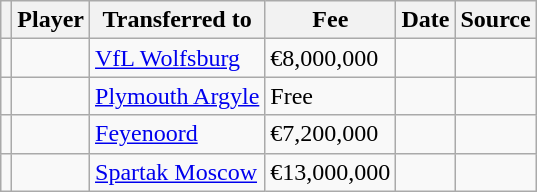<table class="wikitable plainrowheaders sortable">
<tr>
<th></th>
<th scope="col">Player</th>
<th>Transferred to</th>
<th style="width: 65px;">Fee</th>
<th scope="col">Date</th>
<th scope="col">Source</th>
</tr>
<tr>
<td align=center></td>
<td></td>
<td> <a href='#'>VfL Wolfsburg</a></td>
<td>€8,000,000</td>
<td></td>
<td></td>
</tr>
<tr>
<td align="center"></td>
<td></td>
<td> <a href='#'>Plymouth Argyle</a></td>
<td>Free</td>
<td></td>
<td></td>
</tr>
<tr>
<td align="center"></td>
<td></td>
<td> <a href='#'>Feyenoord</a></td>
<td>€7,200,000</td>
<td></td>
<td></td>
</tr>
<tr>
<td align="center"></td>
<td></td>
<td> <a href='#'>Spartak Moscow</a></td>
<td>€13,000,000</td>
<td></td>
<td></td>
</tr>
</table>
